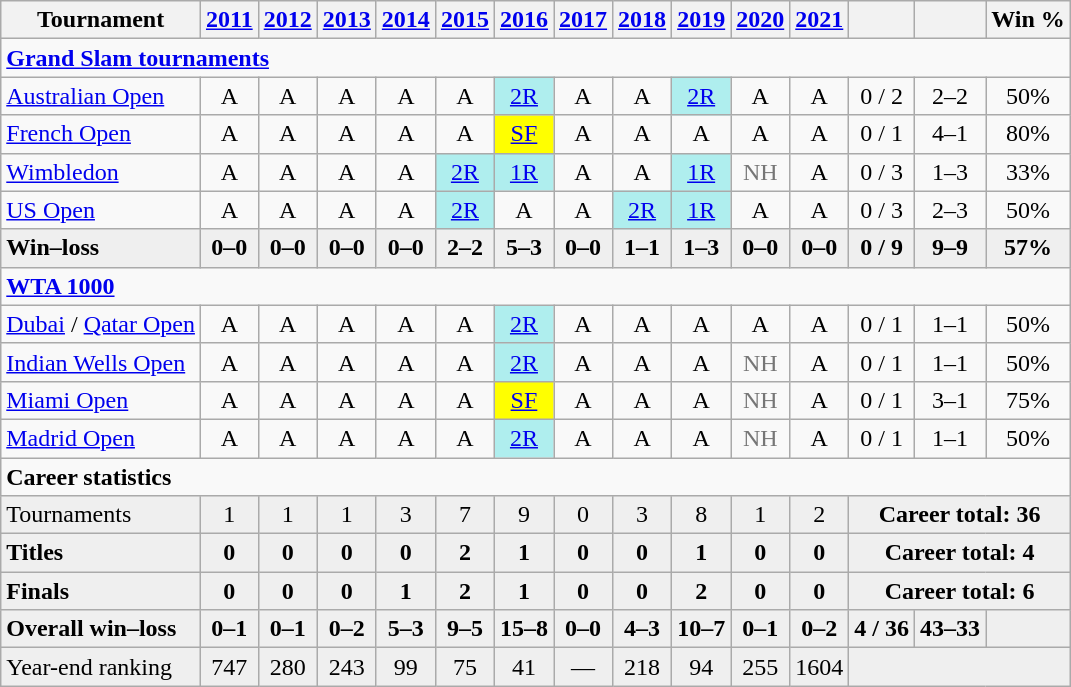<table class=wikitable style=text-align:center>
<tr>
<th>Tournament</th>
<th><a href='#'>2011</a></th>
<th><a href='#'>2012</a></th>
<th><a href='#'>2013</a></th>
<th><a href='#'>2014</a></th>
<th><a href='#'>2015</a></th>
<th><a href='#'>2016</a></th>
<th><a href='#'>2017</a></th>
<th><a href='#'>2018</a></th>
<th><a href='#'>2019</a></th>
<th><a href='#'>2020</a></th>
<th><a href='#'>2021</a></th>
<th></th>
<th></th>
<th>Win %</th>
</tr>
<tr>
<td colspan="16" align="left"><strong><a href='#'>Grand Slam tournaments</a></strong></td>
</tr>
<tr>
<td align=left><a href='#'>Australian Open</a></td>
<td>A</td>
<td>A</td>
<td>A</td>
<td>A</td>
<td>A</td>
<td bgcolor=afeeee><a href='#'>2R</a></td>
<td>A</td>
<td>A</td>
<td bgcolor=afeeee><a href='#'>2R</a></td>
<td>A</td>
<td>A</td>
<td>0 / 2</td>
<td>2–2</td>
<td>50%</td>
</tr>
<tr>
<td align=left><a href='#'>French Open</a></td>
<td>A</td>
<td>A</td>
<td>A</td>
<td>A</td>
<td>A</td>
<td bgcolor=yellow><a href='#'>SF</a></td>
<td>A</td>
<td>A</td>
<td>A</td>
<td>A</td>
<td>A</td>
<td>0 / 1</td>
<td>4–1</td>
<td>80%</td>
</tr>
<tr>
<td align=left><a href='#'>Wimbledon</a></td>
<td>A</td>
<td>A</td>
<td>A</td>
<td>A</td>
<td bgcolor=afeeee><a href='#'>2R</a></td>
<td bgcolor=afeeee><a href='#'>1R</a></td>
<td>A</td>
<td>A</td>
<td bgcolor=afeeee><a href='#'>1R</a></td>
<td style=color:#767676>NH</td>
<td>A</td>
<td>0 / 3</td>
<td>1–3</td>
<td>33%</td>
</tr>
<tr>
<td align=left><a href='#'>US Open</a></td>
<td>A</td>
<td>A</td>
<td>A</td>
<td>A</td>
<td bgcolor=afeeee><a href='#'>2R</a></td>
<td>A</td>
<td>A</td>
<td bgcolor=afeeee><a href='#'>2R</a></td>
<td bgcolor=afeeee><a href='#'>1R</a></td>
<td>A</td>
<td>A</td>
<td>0 / 3</td>
<td>2–3</td>
<td>50%</td>
</tr>
<tr style=font-weight:bold;background:#efefef>
<td style=text-align:left>Win–loss</td>
<td>0–0</td>
<td>0–0</td>
<td>0–0</td>
<td>0–0</td>
<td>2–2</td>
<td>5–3</td>
<td>0–0</td>
<td>1–1</td>
<td>1–3</td>
<td>0–0</td>
<td>0–0</td>
<td>0 / 9</td>
<td>9–9</td>
<td>57%</td>
</tr>
<tr>
<td colspan="16" align="left"><strong><a href='#'>WTA 1000</a></strong></td>
</tr>
<tr>
<td align=left><a href='#'>Dubai</a> / <a href='#'>Qatar Open</a></td>
<td>A</td>
<td>A</td>
<td>A</td>
<td>A</td>
<td>A</td>
<td bgcolor=afeeee><a href='#'>2R</a></td>
<td>A</td>
<td>A</td>
<td>A</td>
<td>A</td>
<td>A</td>
<td>0 / 1</td>
<td>1–1</td>
<td>50%</td>
</tr>
<tr>
<td align=left><a href='#'>Indian Wells Open</a></td>
<td>A</td>
<td>A</td>
<td>A</td>
<td>A</td>
<td>A</td>
<td bgcolor=afeeee><a href='#'>2R</a></td>
<td>A</td>
<td>A</td>
<td>A</td>
<td style=color:#767676>NH</td>
<td>A</td>
<td>0 / 1</td>
<td>1–1</td>
<td>50%</td>
</tr>
<tr>
<td align=left><a href='#'>Miami Open</a></td>
<td>A</td>
<td>A</td>
<td>A</td>
<td>A</td>
<td>A</td>
<td bgcolor=yellow><a href='#'>SF</a></td>
<td>A</td>
<td>A</td>
<td>A</td>
<td style=color:#767676>NH</td>
<td>A</td>
<td>0 / 1</td>
<td>3–1</td>
<td>75%</td>
</tr>
<tr>
<td align=left><a href='#'>Madrid Open</a></td>
<td>A</td>
<td>A</td>
<td>A</td>
<td>A</td>
<td>A</td>
<td bgcolor=afeeee><a href='#'>2R</a></td>
<td>A</td>
<td>A</td>
<td>A</td>
<td style=color:#767676>NH</td>
<td>A</td>
<td>0 / 1</td>
<td>1–1</td>
<td>50%</td>
</tr>
<tr>
<td colspan="16" align="left"><strong>Career statistics</strong></td>
</tr>
<tr style=background:#efefef>
<td style=text-align:left>Tournaments</td>
<td>1</td>
<td>1</td>
<td>1</td>
<td>3</td>
<td>7</td>
<td>9</td>
<td>0</td>
<td>3</td>
<td>8</td>
<td>1</td>
<td>2</td>
<td colspan=3><strong>Career total: 36</strong></td>
</tr>
<tr style=font-weight:bold;background:#efefef>
<td style=text-align:left>Titles</td>
<td>0</td>
<td>0</td>
<td>0</td>
<td>0</td>
<td>2</td>
<td>1</td>
<td>0</td>
<td>0</td>
<td>1</td>
<td>0</td>
<td>0</td>
<td colspan=3>Career total: 4</td>
</tr>
<tr style=font-weight:bold;background:#efefef>
<td style=text-align:left>Finals</td>
<td>0</td>
<td>0</td>
<td>0</td>
<td>1</td>
<td>2</td>
<td>1</td>
<td>0</td>
<td>0</td>
<td>2</td>
<td>0</td>
<td>0</td>
<td colspan=3>Career total: 6</td>
</tr>
<tr style=font-weight:bold;background:#efefef>
<td style=text-align:left>Overall win–loss</td>
<td>0–1</td>
<td>0–1</td>
<td>0–2</td>
<td>5–3</td>
<td>9–5</td>
<td>15–8</td>
<td>0–0</td>
<td>4–3</td>
<td>10–7</td>
<td>0–1</td>
<td>0–2</td>
<td>4 / 36</td>
<td>43–33</td>
<td></td>
</tr>
<tr style=background:#efefef>
<td align=left>Year-end ranking</td>
<td>747</td>
<td>280</td>
<td>243</td>
<td>99</td>
<td>75</td>
<td>41</td>
<td>—</td>
<td>218</td>
<td>94</td>
<td>255</td>
<td>1604</td>
<td colspan=3></td>
</tr>
</table>
